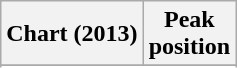<table class="wikitable sortable plainrowheaders" style="text-align:center">
<tr>
<th scope="col">Chart (2013)</th>
<th scope="col">Peak<br> position</th>
</tr>
<tr>
</tr>
<tr>
</tr>
<tr>
</tr>
<tr>
</tr>
<tr>
</tr>
<tr>
</tr>
</table>
